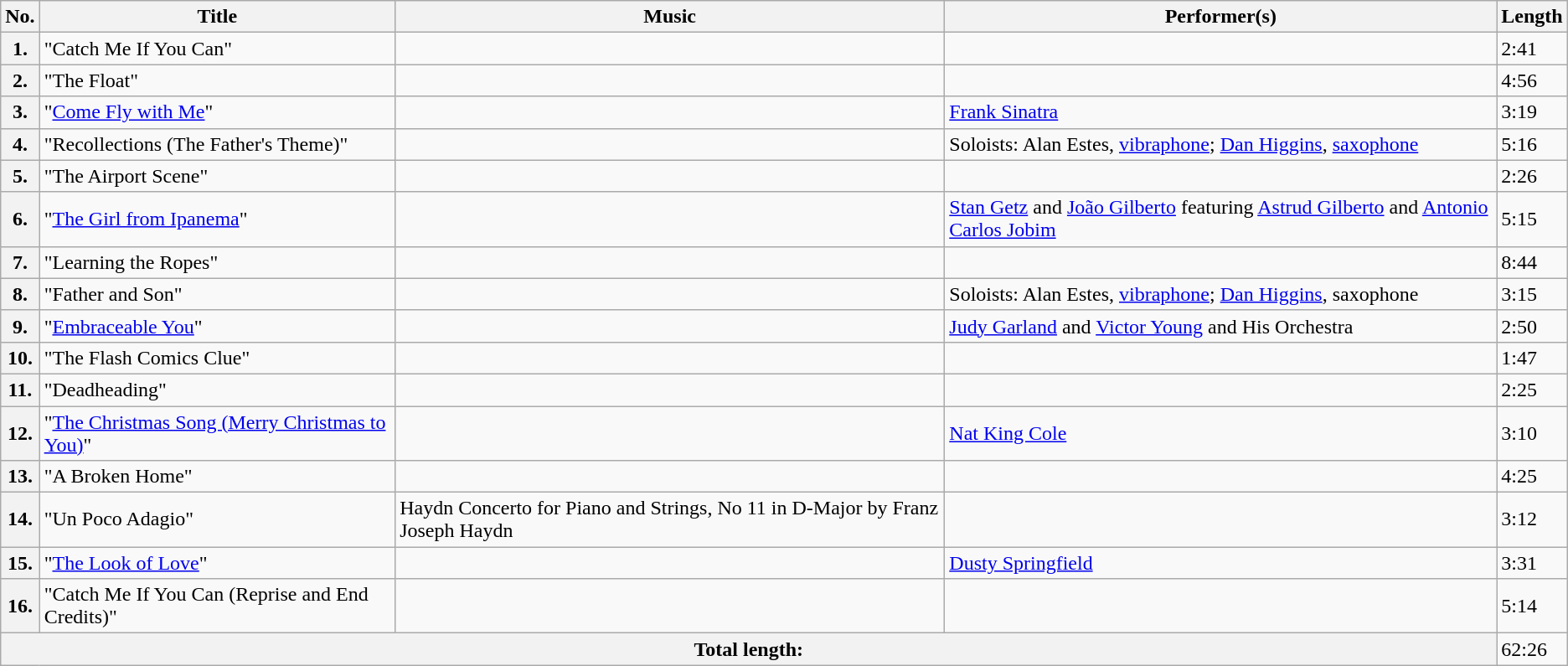<table class="wikitable">
<tr>
<th><abbr>No.</abbr></th>
<th>Title</th>
<th>Music</th>
<th>Performer(s)</th>
<th>Length</th>
</tr>
<tr>
<th>1.</th>
<td>"Catch Me If You Can"</td>
<td></td>
<td></td>
<td>2:41</td>
</tr>
<tr>
<th>2.</th>
<td>"The Float"</td>
<td></td>
<td></td>
<td>4:56</td>
</tr>
<tr>
<th>3.</th>
<td>"<a href='#'>Come Fly with Me</a>"</td>
<td></td>
<td><a href='#'>Frank Sinatra</a></td>
<td>3:19</td>
</tr>
<tr>
<th>4.</th>
<td>"Recollections (The Father's Theme)"</td>
<td></td>
<td>Soloists: Alan Estes, <a href='#'>vibraphone</a>; <a href='#'>Dan Higgins</a>, <a href='#'>saxophone</a></td>
<td>5:16</td>
</tr>
<tr>
<th>5.</th>
<td>"The Airport Scene"</td>
<td></td>
<td></td>
<td>2:26</td>
</tr>
<tr>
<th>6.</th>
<td>"<a href='#'>The Girl from Ipanema</a>"</td>
<td></td>
<td><a href='#'>Stan Getz</a> and <a href='#'>João Gilberto</a> featuring <a href='#'>Astrud Gilberto</a> and <a href='#'>Antonio Carlos Jobim</a></td>
<td>5:15</td>
</tr>
<tr>
<th>7.</th>
<td>"Learning the Ropes"</td>
<td></td>
<td></td>
<td>8:44</td>
</tr>
<tr>
<th>8.</th>
<td>"Father and Son"</td>
<td></td>
<td>Soloists: Alan Estes, <a href='#'>vibraphone</a>; <a href='#'>Dan Higgins</a>, saxophone</td>
<td>3:15</td>
</tr>
<tr>
<th>9.</th>
<td>"<a href='#'>Embraceable You</a>"</td>
<td></td>
<td><a href='#'>Judy Garland</a> and <a href='#'>Victor Young</a> and His Orchestra</td>
<td>2:50</td>
</tr>
<tr>
<th>10.</th>
<td>"The Flash Comics Clue"</td>
<td></td>
<td></td>
<td>1:47</td>
</tr>
<tr>
<th>11.</th>
<td>"Deadheading"</td>
<td></td>
<td></td>
<td>2:25</td>
</tr>
<tr>
<th>12.</th>
<td>"<a href='#'>The Christmas Song (Merry Christmas to You)</a>"</td>
<td></td>
<td><a href='#'>Nat King Cole</a></td>
<td>3:10</td>
</tr>
<tr>
<th>13.</th>
<td>"A Broken Home"</td>
<td></td>
<td></td>
<td>4:25</td>
</tr>
<tr>
<th>14.</th>
<td>"Un Poco Adagio"</td>
<td>Haydn Concerto for Piano and Strings, No 11 in D-Major by Franz Joseph Haydn</td>
<td></td>
<td>3:12</td>
</tr>
<tr>
<th>15.</th>
<td>"<a href='#'>The Look of Love</a>"</td>
<td></td>
<td><a href='#'>Dusty Springfield</a></td>
<td>3:31</td>
</tr>
<tr>
<th>16.</th>
<td>"Catch Me If You Can (Reprise and End Credits)"</td>
<td></td>
<td></td>
<td>5:14</td>
</tr>
<tr>
<th colspan="4">Total length:</th>
<td>62:26</td>
</tr>
</table>
